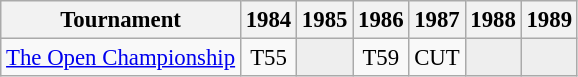<table class="wikitable" style="font-size:95%;text-align:center;">
<tr>
<th>Tournament</th>
<th>1984</th>
<th>1985</th>
<th>1986</th>
<th>1987</th>
<th>1988</th>
<th>1989</th>
</tr>
<tr>
<td align=left><a href='#'>The Open Championship</a></td>
<td>T55</td>
<td style="background:#eeeeee;"></td>
<td>T59</td>
<td>CUT</td>
<td style="background:#eeeeee;"></td>
<td style="background:#eeeeee;"></td>
</tr>
</table>
